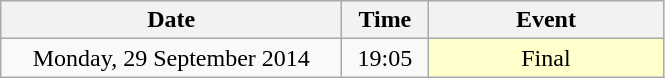<table class = "wikitable" style="text-align:center;">
<tr>
<th width=220>Date</th>
<th width=50>Time</th>
<th width=150>Event</th>
</tr>
<tr>
<td>Monday, 29 September 2014</td>
<td>19:05</td>
<td bgcolor=ffffcc>Final</td>
</tr>
</table>
